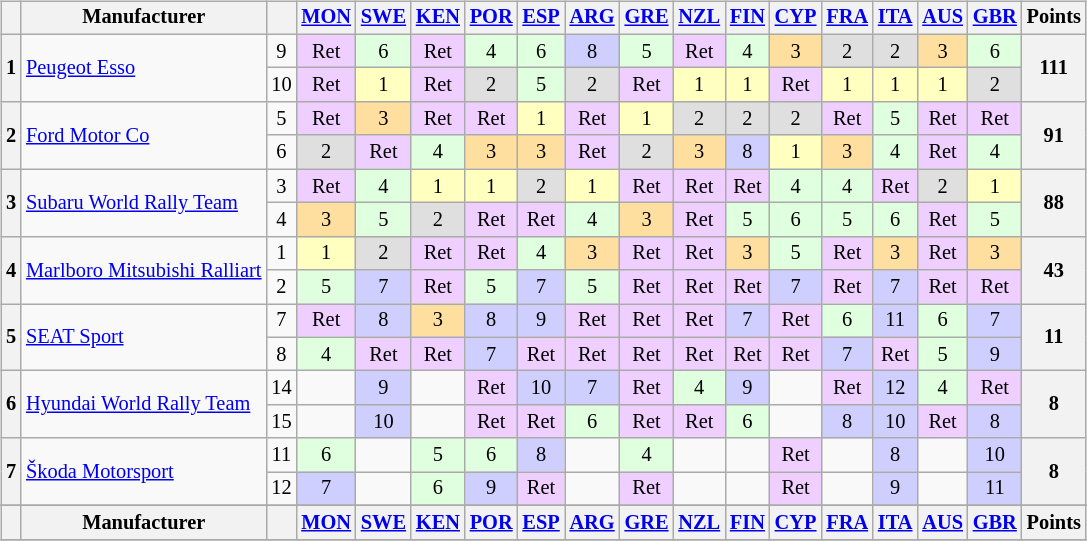<table>
<tr>
<td><br><table class="wikitable" style="font-size: 85%; text-align: center;">
<tr valign="top">
<th valign="middle"></th>
<th valign="middle">Manufacturer</th>
<th valign="middle"></th>
<th><a href='#'>MON</a><br></th>
<th><a href='#'>SWE</a><br></th>
<th><a href='#'>KEN</a><br></th>
<th><a href='#'>POR</a><br></th>
<th><a href='#'>ESP</a><br></th>
<th><a href='#'>ARG</a><br></th>
<th><a href='#'>GRE</a><br></th>
<th><a href='#'>NZL</a><br></th>
<th><a href='#'>FIN</a><br></th>
<th><a href='#'>CYP</a><br></th>
<th><a href='#'>FRA</a><br></th>
<th><a href='#'>ITA</a><br></th>
<th><a href='#'>AUS</a><br></th>
<th><a href='#'>GBR</a><br></th>
<th valign="middle">Points</th>
</tr>
<tr>
<th rowspan="2">1</th>
<td align="left" rowspan="2"> <a href='#'>Peugeot Esso</a></td>
<td>9</td>
<td style="background:#efcfff;">Ret</td>
<td style="background:#dfffdf;">6</td>
<td style="background:#efcfff;">Ret</td>
<td style="background:#dfffdf;">4</td>
<td style="background:#dfffdf;">6</td>
<td style="background:#cfcfff;">8</td>
<td style="background:#dfffdf;">5</td>
<td style="background:#efcfff;">Ret</td>
<td style="background:#dfffdf;">4</td>
<td style="background:#ffdf9f;">3</td>
<td style="background:#dfdfdf;">2</td>
<td style="background:#dfdfdf;">2</td>
<td style="background:#ffdf9f;">3</td>
<td style="background:#dfffdf;">6</td>
<th align="right" rowspan="2">111</th>
</tr>
<tr>
<td>10</td>
<td style="background:#efcfff;">Ret</td>
<td style="background:#ffffbf;">1</td>
<td style="background:#efcfff;">Ret</td>
<td style="background:#dfdfdf;">2</td>
<td style="background:#dfffdf;">5</td>
<td style="background:#dfdfdf;">2</td>
<td style="background:#efcfff;">Ret</td>
<td style="background:#ffffbf;">1</td>
<td style="background:#ffffbf;">1</td>
<td style="background:#efcfff;">Ret</td>
<td style="background:#ffffbf;">1</td>
<td style="background:#ffffbf;">1</td>
<td style="background:#ffffbf;">1</td>
<td style="background:#dfdfdf;">2</td>
</tr>
<tr>
<th rowspan="2">2</th>
<td align="left" rowspan="2"> <a href='#'>Ford Motor Co</a></td>
<td>5</td>
<td style="background:#efcfff;">Ret</td>
<td style="background:#ffdf9f;">3</td>
<td style="background:#efcfff;">Ret</td>
<td style="background:#efcfff;">Ret</td>
<td style="background:#ffffbf;">1</td>
<td style="background:#efcfff;">Ret</td>
<td style="background:#ffffbf;">1</td>
<td style="background:#dfdfdf;">2</td>
<td style="background:#dfdfdf;">2</td>
<td style="background:#dfdfdf;">2</td>
<td style="background:#efcfff;">Ret</td>
<td style="background:#dfffdf;">5</td>
<td style="background:#efcfff;">Ret</td>
<td style="background:#efcfff;">Ret</td>
<th align="right" rowspan="2">91</th>
</tr>
<tr>
<td>6</td>
<td style="background:#dfdfdf;">2</td>
<td style="background:#efcfff;">Ret</td>
<td style="background:#dfffdf;">4</td>
<td style="background:#ffdf9f;">3</td>
<td style="background:#ffdf9f;">3</td>
<td style="background:#efcfff;">Ret</td>
<td style="background:#dfdfdf;">2</td>
<td style="background:#ffdf9f;">3</td>
<td style="background:#cfcfff;">8</td>
<td style="background:#ffffbf;">1</td>
<td style="background:#ffdf9f;">3</td>
<td style="background:#dfffdf;">4</td>
<td style="background:#efcfff;">Ret</td>
<td style="background:#dfffdf;">4</td>
</tr>
<tr>
<th rowspan="2">3</th>
<td align="left" rowspan="2"> <a href='#'>Subaru World Rally Team</a></td>
<td>3</td>
<td style="background:#efcfff;">Ret</td>
<td style="background:#dfffdf;">4</td>
<td style="background:#ffffbf;">1</td>
<td style="background:#ffffbf;">1</td>
<td style="background:#dfdfdf;">2</td>
<td style="background:#ffffbf;">1</td>
<td style="background:#efcfff;">Ret</td>
<td style="background:#efcfff;">Ret</td>
<td style="background:#efcfff;">Ret</td>
<td style="background:#dfffdf;">4</td>
<td style="background:#dfffdf;">4</td>
<td style="background:#efcfff;">Ret</td>
<td style="background:#dfdfdf;">2</td>
<td style="background:#ffffbf;">1</td>
<th align="right" rowspan="2">88</th>
</tr>
<tr>
<td>4</td>
<td style="background:#ffdf9f;">3</td>
<td style="background:#dfffdf;">5</td>
<td style="background:#dfdfdf;">2</td>
<td style="background:#efcfff;">Ret</td>
<td style="background:#efcfff;">Ret</td>
<td style="background:#dfffdf;">4</td>
<td style="background:#ffdf9f;">3</td>
<td style="background:#efcfff;">Ret</td>
<td style="background:#dfffdf;">5</td>
<td style="background:#dfffdf;">6</td>
<td style="background:#dfffdf;">5</td>
<td style="background:#dfffdf;">6</td>
<td style="background:#efcfff;">Ret</td>
<td style="background:#dfffdf;">5</td>
</tr>
<tr>
<th rowspan="2">4</th>
<td align="left" rowspan="2" nowrap> <a href='#'>Marlboro Mitsubishi Ralliart</a></td>
<td>1</td>
<td style="background:#ffffbf;">1</td>
<td style="background:#dfdfdf;">2</td>
<td style="background:#efcfff;">Ret</td>
<td style="background:#efcfff;">Ret</td>
<td style="background:#dfffdf;">4</td>
<td style="background:#ffdf9f;">3</td>
<td style="background:#efcfff;">Ret</td>
<td style="background:#efcfff;">Ret</td>
<td style="background:#ffdf9f;">3</td>
<td style="background:#dfffdf;">5</td>
<td style="background:#efcfff;">Ret</td>
<td style="background:#ffdf9f;">3</td>
<td style="background:#efcfff;">Ret</td>
<td style="background:#ffdf9f;">3</td>
<th align="right" rowspan="2">43</th>
</tr>
<tr>
<td>2</td>
<td style="background:#dfffdf;">5</td>
<td style="background:#cfcfff;">7</td>
<td style="background:#efcfff;">Ret</td>
<td style="background:#dfffdf;">5</td>
<td style="background:#cfcfff;">7</td>
<td style="background:#dfffdf;">5</td>
<td style="background:#efcfff;">Ret</td>
<td style="background:#efcfff;">Ret</td>
<td style="background:#efcfff;">Ret</td>
<td style="background:#cfcfff;">7</td>
<td style="background:#efcfff;">Ret</td>
<td style="background:#cfcfff;">7</td>
<td style="background:#efcfff;">Ret</td>
<td style="background:#efcfff;">Ret</td>
</tr>
<tr>
<th rowspan="2">5</th>
<td align="left" rowspan="2"> <a href='#'>SEAT Sport</a></td>
<td>7</td>
<td style="background:#efcfff;">Ret</td>
<td style="background:#cfcfff;">8</td>
<td style="background:#ffdf9f;">3</td>
<td style="background:#cfcfff;">8</td>
<td style="background:#cfcfff;">9</td>
<td style="background:#efcfff;">Ret</td>
<td style="background:#efcfff;">Ret</td>
<td style="background:#efcfff;">Ret</td>
<td style="background:#cfcfff;">7</td>
<td style="background:#efcfff;">Ret</td>
<td style="background:#dfffdf;">6</td>
<td style="background:#cfcfff;">11</td>
<td style="background:#dfffdf;">6</td>
<td style="background:#cfcfff;">7</td>
<th align="right" rowspan="2">11</th>
</tr>
<tr>
<td>8</td>
<td style="background:#dfffdf;">4</td>
<td style="background:#efcfff;">Ret</td>
<td style="background:#efcfff;">Ret</td>
<td style="background:#cfcfff;">7</td>
<td style="background:#efcfff;">Ret</td>
<td style="background:#efcfff;">Ret</td>
<td style="background:#efcfff;">Ret</td>
<td style="background:#efcfff;">Ret</td>
<td style="background:#efcfff;">Ret</td>
<td style="background:#efcfff;">Ret</td>
<td style="background:#cfcfff;">7</td>
<td style="background:#efcfff;">Ret</td>
<td style="background:#dfffdf;">5</td>
<td style="background:#cfcfff;">9</td>
</tr>
<tr>
<th rowspan="2">6</th>
<td align="left" rowspan="2"> <a href='#'>Hyundai World Rally Team</a></td>
<td>14</td>
<td></td>
<td style="background:#cfcfff;">9</td>
<td></td>
<td style="background:#efcfff;">Ret</td>
<td style="background:#cfcfff;">10</td>
<td style="background:#cfcfff;">7</td>
<td style="background:#efcfff;">Ret</td>
<td style="background:#dfffdf;">4</td>
<td style="background:#cfcfff;">9</td>
<td></td>
<td style="background:#efcfff;">Ret</td>
<td style="background:#cfcfff;">12</td>
<td style="background:#dfffdf;">4</td>
<td style="background:#efcfff;">Ret</td>
<th align="right" rowspan="2">8</th>
</tr>
<tr>
<td>15</td>
<td></td>
<td style="background:#cfcfff;">10</td>
<td></td>
<td style="background:#efcfff;">Ret</td>
<td style="background:#efcfff;">Ret</td>
<td style="background:#dfffdf;">6</td>
<td style="background:#efcfff;">Ret</td>
<td style="background:#efcfff;">Ret</td>
<td style="background:#dfffdf;">6</td>
<td></td>
<td style="background:#cfcfff;">8</td>
<td style="background:#cfcfff;">10</td>
<td style="background:#efcfff;">Ret</td>
<td style="background:#cfcfff;">8</td>
</tr>
<tr>
<th rowspan="2">7</th>
<td align="left" rowspan="2"> <a href='#'>Škoda Motorsport</a></td>
<td>11</td>
<td style="background:#dfffdf;">6</td>
<td></td>
<td style="background:#dfffdf;">5</td>
<td style="background:#dfffdf;">6</td>
<td style="background:#cfcfff;">8</td>
<td></td>
<td style="background:#dfffdf;">4</td>
<td></td>
<td></td>
<td style="background:#efcfff;">Ret</td>
<td></td>
<td style="background:#cfcfff;">8</td>
<td></td>
<td style="background:#cfcfff;">10</td>
<th align="right" rowspan="2">8</th>
</tr>
<tr>
<td>12</td>
<td style="background:#cfcfff;">7</td>
<td></td>
<td style="background:#dfffdf;">6</td>
<td style="background:#cfcfff;">9</td>
<td style="background:#efcfff;">Ret</td>
<td></td>
<td style="background:#efcfff;">Ret</td>
<td></td>
<td></td>
<td style="background:#efcfff;">Ret</td>
<td></td>
<td style="background:#cfcfff;">9</td>
<td></td>
<td style="background:#cfcfff;">11</td>
</tr>
<tr>
</tr>
<tr valign="top">
<th valign="middle"></th>
<th valign="middle">Manufacturer</th>
<th valign="middle"></th>
<th><a href='#'>MON</a><br></th>
<th><a href='#'>SWE</a><br></th>
<th><a href='#'>KEN</a><br></th>
<th><a href='#'>POR</a><br></th>
<th><a href='#'>ESP</a><br></th>
<th><a href='#'>ARG</a><br></th>
<th><a href='#'>GRE</a><br></th>
<th><a href='#'>NZL</a><br></th>
<th><a href='#'>FIN</a><br></th>
<th><a href='#'>CYP</a><br></th>
<th><a href='#'>FRA</a><br></th>
<th><a href='#'>ITA</a><br></th>
<th><a href='#'>AUS</a><br></th>
<th><a href='#'>GBR</a><br></th>
<th valign="middle">Points</th>
</tr>
<tr>
</tr>
</table>
</td>
<td valign="top"><br></td>
</tr>
</table>
